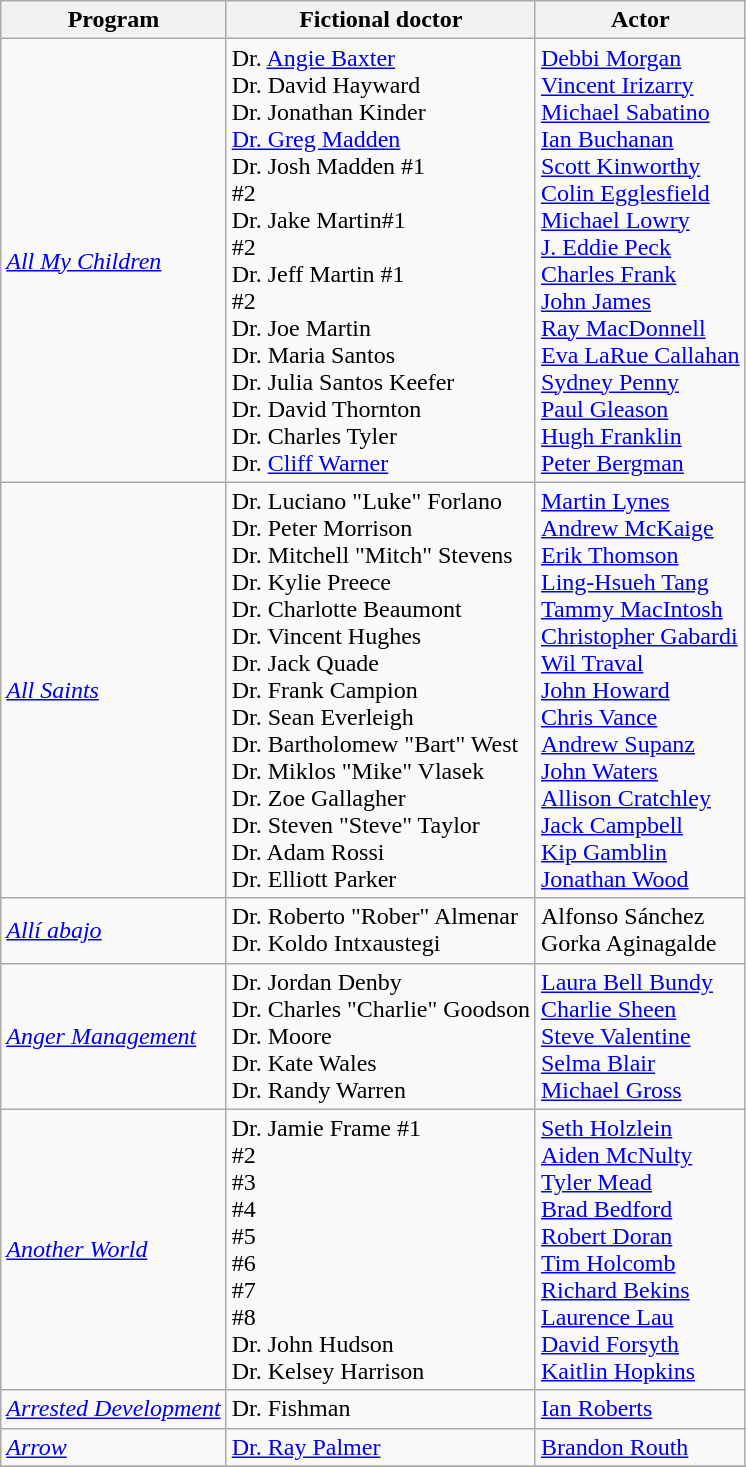<table class="wikitable">
<tr>
<th>Program</th>
<th>Fictional doctor</th>
<th>Actor</th>
</tr>
<tr>
<td><em><a href='#'>All My Children</a></em></td>
<td>Dr. <a href='#'>Angie Baxter</a><br>Dr. David Hayward<br>Dr. Jonathan Kinder<br><a href='#'>Dr. Greg Madden</a><br>Dr. Josh Madden #1<br>#2<br>Dr. Jake Martin#1<br>#2<br>Dr. Jeff Martin #1<br>#2<br>Dr. Joe Martin<br>Dr. Maria Santos<br>Dr. Julia Santos Keefer<br>Dr. David Thornton<br>Dr. Charles Tyler<br>Dr. <a href='#'>Cliff Warner</a></td>
<td><a href='#'>Debbi Morgan</a><br><a href='#'>Vincent Irizarry</a><br><a href='#'>Michael Sabatino</a><br><a href='#'>Ian Buchanan</a><br><a href='#'>Scott Kinworthy</a><br><a href='#'>Colin Egglesfield</a><br><a href='#'>Michael Lowry</a><br><a href='#'>J. Eddie Peck</a><br><a href='#'>Charles Frank</a><br><a href='#'>John James</a><br><a href='#'>Ray MacDonnell</a><br><a href='#'>Eva LaRue Callahan</a><br><a href='#'>Sydney Penny</a><br><a href='#'>Paul Gleason</a><br><a href='#'>Hugh Franklin</a><br><a href='#'>Peter Bergman</a></td>
</tr>
<tr>
<td><em><a href='#'>All Saints</a></em></td>
<td>Dr. Luciano "Luke" Forlano<br>Dr. Peter Morrison<br>Dr. Mitchell "Mitch" Stevens<br>Dr. Kylie Preece<br>Dr. Charlotte Beaumont<br>Dr. Vincent Hughes<br>Dr. Jack Quade<br>Dr. Frank Campion<br>Dr. Sean Everleigh<br>Dr. Bartholomew "Bart" West<br>Dr. Miklos "Mike" Vlasek<br>Dr. Zoe Gallagher<br>Dr. Steven "Steve" Taylor<br>Dr. Adam Rossi<br>Dr. Elliott Parker</td>
<td><a href='#'>Martin Lynes</a><br><a href='#'>Andrew McKaige</a><br><a href='#'>Erik Thomson</a><br><a href='#'>Ling-Hsueh Tang</a><br><a href='#'>Tammy MacIntosh</a><br><a href='#'>Christopher Gabardi</a><br><a href='#'>Wil Traval</a><br><a href='#'>John Howard</a><br><a href='#'>Chris Vance</a><br><a href='#'>Andrew Supanz</a><br><a href='#'>John Waters</a><br><a href='#'>Allison Cratchley</a><br><a href='#'>Jack Campbell</a><br><a href='#'>Kip Gamblin</a><br><a href='#'>Jonathan Wood</a></td>
</tr>
<tr>
<td><em><a href='#'>Allí abajo</a></em></td>
<td>Dr. Roberto "Rober" Almenar<br>Dr. Koldo Intxaustegi</td>
<td>Alfonso Sánchez<br>Gorka Aginagalde</td>
</tr>
<tr>
<td><em><a href='#'>Anger Management</a></em></td>
<td>Dr. Jordan Denby<br>Dr. Charles "Charlie" Goodson<br>Dr. Moore<br>Dr. Kate Wales<br>Dr. Randy Warren</td>
<td><a href='#'>Laura Bell Bundy</a><br><a href='#'>Charlie Sheen</a><br><a href='#'>Steve Valentine</a><br><a href='#'>Selma Blair</a><br><a href='#'>Michael Gross</a></td>
</tr>
<tr>
<td><em><a href='#'>Another World</a></em></td>
<td>Dr. Jamie Frame #1<br>#2<br>#3<br>#4<br>#5<br>#6<br>#7<br>#8<br>Dr. John Hudson<br>Dr. Kelsey Harrison</td>
<td><a href='#'>Seth Holzlein</a><br><a href='#'>Aiden McNulty</a><br><a href='#'>Tyler Mead</a><br><a href='#'>Brad Bedford</a><br><a href='#'>Robert Doran</a><br><a href='#'>Tim Holcomb</a><br><a href='#'>Richard Bekins</a><br><a href='#'>Laurence Lau</a><br><a href='#'>David Forsyth</a><br><a href='#'>Kaitlin Hopkins</a></td>
</tr>
<tr>
<td><em><a href='#'>Arrested Development</a></em></td>
<td>Dr. Fishman</td>
<td><a href='#'>Ian Roberts</a></td>
</tr>
<tr>
<td><a href='#'><em>Arrow</em></a></td>
<td><a href='#'>Dr. Ray Palmer</a></td>
<td><a href='#'>Brandon Routh</a></td>
</tr>
<tr>
</tr>
</table>
